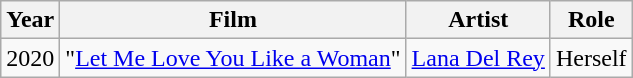<table class="wikitable">
<tr>
<th>Year</th>
<th>Film</th>
<th>Artist</th>
<th>Role</th>
</tr>
<tr>
<td>2020</td>
<td>"<a href='#'>Let Me Love You Like a Woman</a>"</td>
<td><a href='#'>Lana Del Rey</a></td>
<td>Herself</td>
</tr>
</table>
